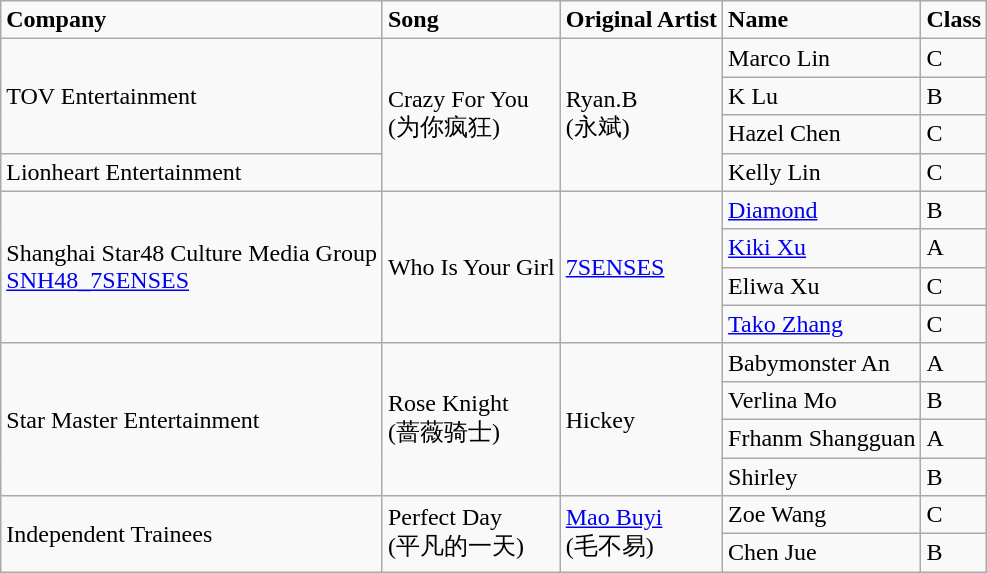<table class="wikitable mw-collapsible mw-collapsed">
<tr>
<td><strong>Company</strong></td>
<td><strong>Song</strong></td>
<td><strong>Original Artist</strong></td>
<td><strong>Name</strong></td>
<td><strong>Class</strong></td>
</tr>
<tr>
<td rowspan="3">TOV Entertainment</td>
<td rowspan="4">Crazy For You<br>(为你疯狂)</td>
<td rowspan="4">Ryan.B<br>(永斌)</td>
<td>Marco Lin</td>
<td>C</td>
</tr>
<tr>
<td>K Lu</td>
<td>B</td>
</tr>
<tr>
<td>Hazel Chen</td>
<td>C</td>
</tr>
<tr>
<td>Lionheart Entertainment</td>
<td>Kelly Lin</td>
<td>C</td>
</tr>
<tr>
<td rowspan="4">Shanghai Star48 Culture Media Group<br><a href='#'>SNH48_7SENSES</a></td>
<td rowspan="4">Who Is Your Girl</td>
<td rowspan="4"><a href='#'>7SENSES</a></td>
<td><a href='#'>Diamond</a></td>
<td>B</td>
</tr>
<tr>
<td><a href='#'>Kiki Xu</a></td>
<td>A</td>
</tr>
<tr>
<td>Eliwa Xu</td>
<td>C</td>
</tr>
<tr>
<td><a href='#'>Tako Zhang</a></td>
<td>C</td>
</tr>
<tr>
<td rowspan="4">Star Master Entertainment</td>
<td rowspan="4">Rose Knight<br>(蔷薇骑士)</td>
<td rowspan="4">Hickey</td>
<td>Babymonster An</td>
<td>A</td>
</tr>
<tr>
<td>Verlina Mo</td>
<td>B</td>
</tr>
<tr>
<td>Frhanm Shangguan</td>
<td>A</td>
</tr>
<tr>
<td>Shirley</td>
<td>B</td>
</tr>
<tr>
<td rowspan="2">Independent Trainees</td>
<td rowspan="2">Perfect Day<br>(平凡的一天)</td>
<td rowspan="2"><a href='#'>Mao Buyi</a><br>(毛不易)</td>
<td>Zoe Wang</td>
<td>C</td>
</tr>
<tr>
<td>Chen Jue</td>
<td>B</td>
</tr>
</table>
